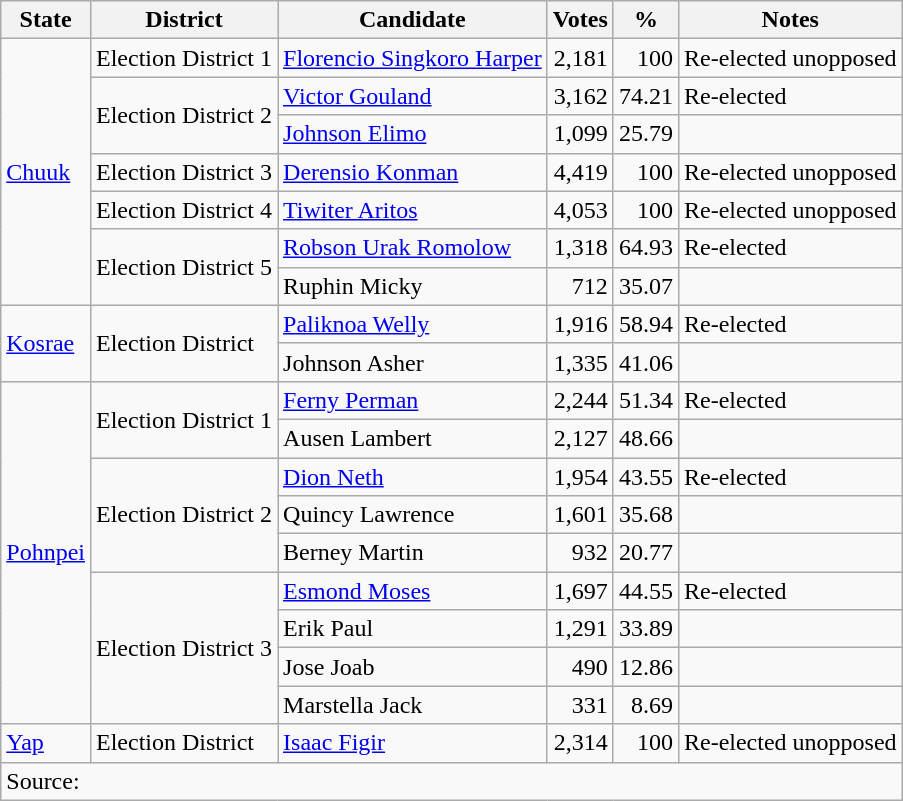<table class=wikitable style=text-align:right>
<tr>
<th>State</th>
<th>District</th>
<th>Candidate</th>
<th>Votes</th>
<th>%</th>
<th>Notes</th>
</tr>
<tr>
<td align=left rowspan=7><a href='#'>Chuuk</a></td>
<td align=left>Election District 1</td>
<td align=left><a href='#'>Florencio Singkoro Harper</a></td>
<td>2,181</td>
<td>100</td>
<td align=left>Re-elected unopposed</td>
</tr>
<tr>
<td align=left rowspan=2>Election District 2</td>
<td align=left><a href='#'>Victor Gouland</a></td>
<td>3,162</td>
<td>74.21</td>
<td align=left>Re-elected</td>
</tr>
<tr>
<td align=left><a href='#'>Johnson Elimo</a></td>
<td>1,099</td>
<td>25.79</td>
<td></td>
</tr>
<tr>
<td align=left>Election District 3</td>
<td align=left><a href='#'>Derensio Konman</a></td>
<td>4,419</td>
<td>100</td>
<td align=left>Re-elected unopposed</td>
</tr>
<tr>
<td align=left>Election District 4</td>
<td align=left><a href='#'>Tiwiter Aritos</a></td>
<td>4,053</td>
<td>100</td>
<td align=left>Re-elected unopposed</td>
</tr>
<tr>
<td align=left rowspan=2>Election District 5</td>
<td align=left><a href='#'>Robson Urak Romolow</a></td>
<td>1,318</td>
<td>64.93</td>
<td align=left>Re-elected</td>
</tr>
<tr>
<td align=left>Ruphin Micky</td>
<td>712</td>
<td>35.07</td>
<td></td>
</tr>
<tr>
<td align=left rowspan=2><a href='#'>Kosrae</a></td>
<td align=left rowspan=2>Election District</td>
<td align=left><a href='#'>Paliknoa Welly</a></td>
<td>1,916</td>
<td>58.94</td>
<td align=left>Re-elected</td>
</tr>
<tr>
<td align=left>Johnson Asher</td>
<td>1,335</td>
<td>41.06</td>
<td></td>
</tr>
<tr>
<td align=left rowspan=9><a href='#'>Pohnpei</a></td>
<td align=left rowspan=2>Election District 1</td>
<td align=left><a href='#'>Ferny Perman</a></td>
<td>2,244</td>
<td>51.34</td>
<td align=left>Re-elected</td>
</tr>
<tr>
<td align=left>Ausen Lambert</td>
<td>2,127</td>
<td>48.66</td>
<td></td>
</tr>
<tr>
<td align=left rowspan=3>Election District 2</td>
<td align=left><a href='#'>Dion Neth</a></td>
<td>1,954</td>
<td>43.55</td>
<td align=left>Re-elected</td>
</tr>
<tr>
<td align=left>Quincy Lawrence</td>
<td>1,601</td>
<td>35.68</td>
<td></td>
</tr>
<tr>
<td align=left>Berney Martin</td>
<td>932</td>
<td>20.77</td>
<td></td>
</tr>
<tr>
<td align=left rowspan=4>Election District 3</td>
<td align=left><a href='#'>Esmond Moses</a></td>
<td>1,697</td>
<td>44.55</td>
<td align=left>Re-elected</td>
</tr>
<tr>
<td align=left>Erik Paul</td>
<td>1,291</td>
<td>33.89</td>
<td></td>
</tr>
<tr>
<td align=left>Jose Joab</td>
<td>490</td>
<td>12.86</td>
<td></td>
</tr>
<tr>
<td align=left>Marstella Jack</td>
<td>331</td>
<td>8.69</td>
<td></td>
</tr>
<tr>
<td align=left><a href='#'>Yap</a></td>
<td align=left>Election District</td>
<td align=left><a href='#'>Isaac Figir</a></td>
<td>2,314</td>
<td>100</td>
<td align=left>Re-elected unopposed</td>
</tr>
<tr>
<td align=left colspan=6>Source: </td>
</tr>
</table>
